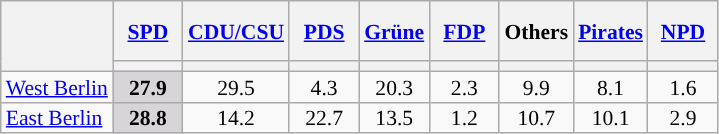<table class="wikitable sortable" style="text-align: center; font-size: 90%; line-height: 14px;">
<tr style="height: 40px;">
<th rowspan="2"></th>
<th style="width: 40px;"><a href='#'>SPD</a></th>
<th style="width: 40px;"><a href='#'>CDU/CSU</a></th>
<th style="width: 40px;"><a href='#'>PDS</a></th>
<th style="width: 40px;"><a href='#'>Grüne</a></th>
<th style="width: 40px;"><a href='#'>FDP</a></th>
<th style="width: 40px;">Others</th>
<th style="width: 40px;"><a href='#'>Pirates</a></th>
<th style="width: 40px;"><a href='#'>NPD</a></th>
</tr>
<tr>
<th style="background:"></th>
<th style="background:"></th>
<th style="background:"></th>
<th style="background:"></th>
<th style="background:"></th>
<th style="background:"></th>
<th style="background:"></th>
<th style="background:"></th>
</tr>
<tr>
<td style="text-align: left;"><a href='#'>West Berlin</a></td>
<td style="background: #D7D5D7;"><strong>27.9 </strong></td>
<td>29.5</td>
<td>4.3</td>
<td>20.3</td>
<td>2.3</td>
<td>9.9</td>
<td>8.1</td>
<td>1.6</td>
</tr>
<tr>
<td style="text-align: left;"><a href='#'>East Berlin</a></td>
<td style="background: #D7D5D7;"><strong>28.8</strong></td>
<td>14.2</td>
<td>22.7</td>
<td>13.5</td>
<td>1.2</td>
<td>10.7</td>
<td>10.1</td>
<td>2.9</td>
</tr>
</table>
